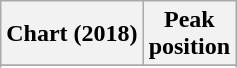<table class="wikitable sortable plainrowheaders">
<tr>
<th>Chart (2018)</th>
<th>Peak<br>position</th>
</tr>
<tr>
</tr>
<tr>
</tr>
</table>
